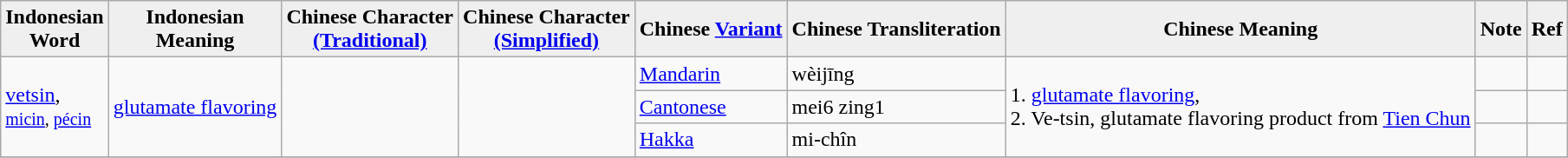<table class="wikitable">
<tr>
<th style="background:#efefef;">Indonesian <br>Word</th>
<th style="background:#efefef;">Indonesian <br>Meaning</th>
<th style="background:#efefef;">Chinese Character <br><a href='#'>(Traditional)</a></th>
<th style="background:#efefef;">Chinese Character <br><a href='#'>(Simplified)</a></th>
<th style="background:#efefef;">Chinese <a href='#'>Variant</a></th>
<th style="background:#efefef;">Chinese Transliteration</th>
<th style="background:#efefef;">Chinese Meaning</th>
<th style="background:#efefef;">Note</th>
<th style="background:#efefef;">Ref</th>
</tr>
<tr>
<td rowspan="3"><a href='#'>vetsin</a>, <br><small><a href='#'>micin</a>, </small> <small><a href='#'>pécin</a></small></td>
<td rowspan="3"><a href='#'>glutamate flavoring</a></td>
<td rowspan="3"></td>
<td rowspan="3"></td>
<td><a href='#'>Mandarin</a></td>
<td>wèijīng</td>
<td rowspan="3">1. <a href='#'>glutamate flavoring</a>, <br>2. Ve-tsin, glutamate flavoring product from <a href='#'>Tien Chun</a></td>
<td></td>
<td></td>
</tr>
<tr>
<td><a href='#'>Cantonese</a></td>
<td>mei6 zing1</td>
<td></td>
<td></td>
</tr>
<tr>
<td><a href='#'>Hakka</a></td>
<td>mi-chîn</td>
<td></td>
<td></td>
</tr>
<tr>
</tr>
</table>
